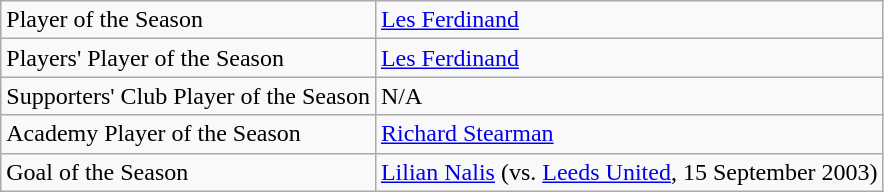<table class="wikitable"  class= style="text-align:left; font-size:95%">
<tr>
<td>Player of the Season</td>
<td><a href='#'>Les Ferdinand</a></td>
</tr>
<tr>
<td>Players' Player of the Season</td>
<td><a href='#'>Les Ferdinand</a></td>
</tr>
<tr>
<td>Supporters' Club Player of the Season</td>
<td>N/A</td>
</tr>
<tr>
<td>Academy Player of the Season</td>
<td><a href='#'>Richard Stearman</a></td>
</tr>
<tr>
<td>Goal of the Season</td>
<td><a href='#'>Lilian Nalis</a> (vs. <a href='#'>Leeds United</a>, 15 September 2003)</td>
</tr>
</table>
